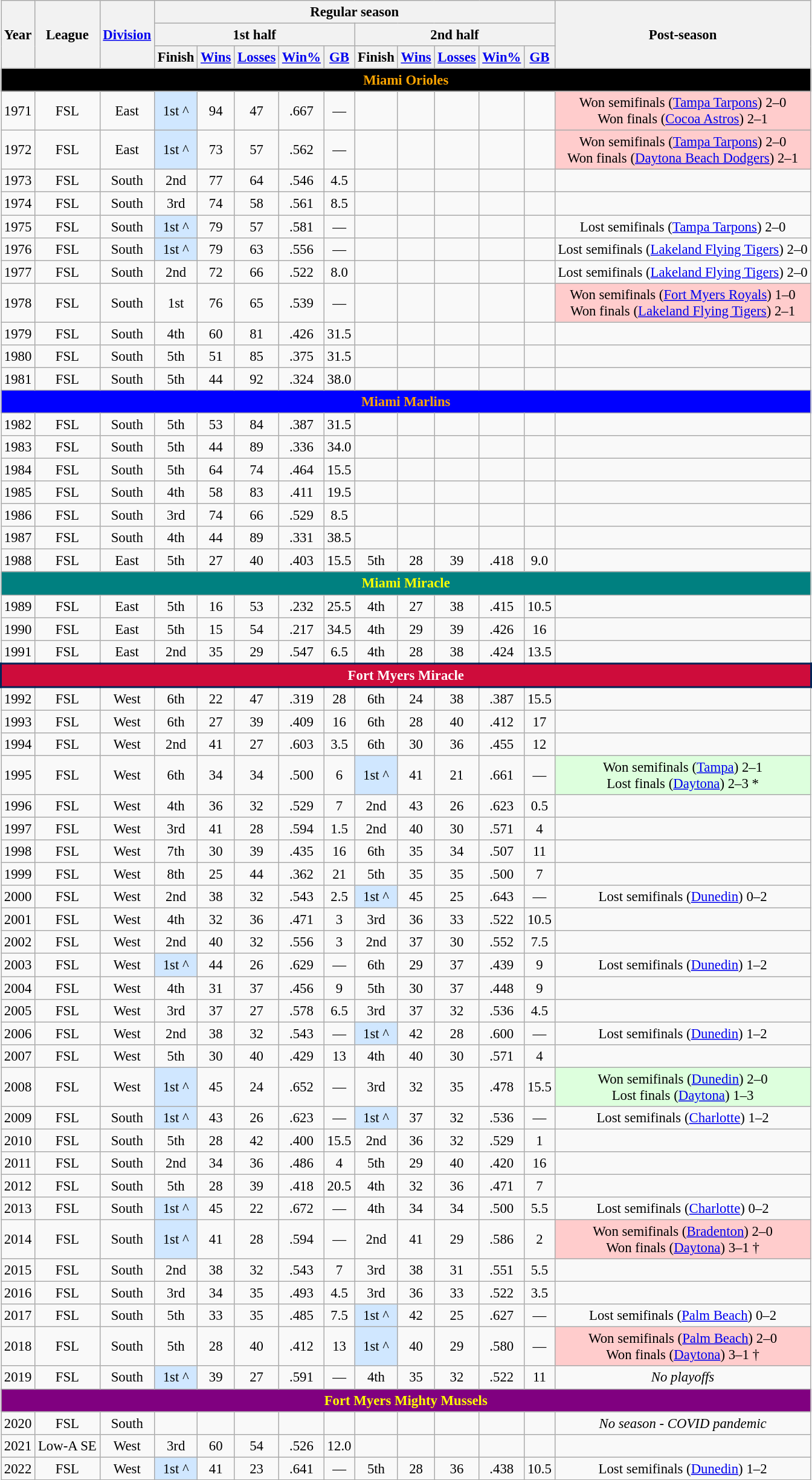<table class="wikitable" style="text-align:center; font-size:95%">
<tr>
<th rowspan=3>Year</th>
<th rowspan=3>League</th>
<th rowspan=3><a href='#'>Division</a></th>
<th colspan=10>Regular season</th>
<th rowspan=3>Post-season</th>
</tr>
<tr>
<th colspan=5>1st half</th>
<th colspan=5>2nd half</th>
</tr>
<tr>
<th>Finish</th>
<th><a href='#'>Wins</a></th>
<th><a href='#'>Losses</a></th>
<th><a href='#'>Win%</a></th>
<th><a href='#'>GB</a></th>
<th>Finish</th>
<th><a href='#'>Wins</a></th>
<th><a href='#'>Losses</a></th>
<th><a href='#'>Win%</a></th>
<th><a href='#'>GB</a></th>
</tr>
<tr>
<td align="center" colspan="14" style="background:black; color:orange"><strong>Miami Orioles</strong></td>
</tr>
<tr>
<td>1971</td>
<td>FSL</td>
<td>East</td>
<td bgcolor="#D0E7FF">1st ^</td>
<td>94</td>
<td>47</td>
<td>.667</td>
<td>—</td>
<td></td>
<td></td>
<td></td>
<td></td>
<td></td>
<td bgcolor="#FFCCCC">Won semifinals (<a href='#'>Tampa Tarpons</a>) 2–0<br>Won finals (<a href='#'>Cocoa Astros</a>) 2–1</td>
</tr>
<tr>
<td>1972</td>
<td>FSL</td>
<td>East</td>
<td bgcolor="#D0E7FF">1st ^</td>
<td>73</td>
<td>57</td>
<td>.562</td>
<td>—</td>
<td></td>
<td></td>
<td></td>
<td></td>
<td></td>
<td bgcolor="#FFCCCC">Won semifinals (<a href='#'>Tampa Tarpons</a>) 2–0<br>Won finals (<a href='#'>Daytona Beach Dodgers</a>) 2–1</td>
</tr>
<tr>
<td>1973</td>
<td>FSL</td>
<td>South</td>
<td>2nd</td>
<td>77</td>
<td>64</td>
<td>.546</td>
<td>4.5</td>
<td></td>
<td></td>
<td></td>
<td></td>
<td></td>
<td></td>
</tr>
<tr>
<td>1974</td>
<td>FSL</td>
<td>South</td>
<td>3rd</td>
<td>74</td>
<td>58</td>
<td>.561</td>
<td>8.5</td>
<td></td>
<td></td>
<td></td>
<td></td>
<td></td>
<td></td>
</tr>
<tr>
<td>1975</td>
<td>FSL</td>
<td>South</td>
<td bgcolor="#D0E7FF">1st ^</td>
<td>79</td>
<td>57</td>
<td>.581</td>
<td>—</td>
<td></td>
<td></td>
<td></td>
<td></td>
<td></td>
<td>Lost semifinals (<a href='#'>Tampa Tarpons</a>) 2–0</td>
</tr>
<tr>
<td>1976</td>
<td>FSL</td>
<td>South</td>
<td bgcolor="#D0E7FF">1st ^</td>
<td>79</td>
<td>63</td>
<td>.556</td>
<td>—</td>
<td></td>
<td></td>
<td></td>
<td></td>
<td></td>
<td>Lost semifinals (<a href='#'>Lakeland Flying Tigers</a>) 2–0</td>
</tr>
<tr>
<td>1977</td>
<td>FSL</td>
<td>South</td>
<td>2nd</td>
<td>72</td>
<td>66</td>
<td>.522</td>
<td>8.0</td>
<td></td>
<td></td>
<td></td>
<td></td>
<td></td>
<td>Lost semifinals (<a href='#'>Lakeland Flying Tigers</a>) 2–0</td>
</tr>
<tr>
<td>1978</td>
<td>FSL</td>
<td>South</td>
<td>1st</td>
<td>76</td>
<td>65</td>
<td>.539</td>
<td>—</td>
<td></td>
<td></td>
<td></td>
<td></td>
<td></td>
<td bgcolor="#FFCCCC">Won semifinals (<a href='#'>Fort Myers Royals</a>) 1–0<br>Won finals (<a href='#'>Lakeland Flying Tigers</a>) 2–1</td>
</tr>
<tr>
<td>1979</td>
<td>FSL</td>
<td>South</td>
<td>4th</td>
<td>60</td>
<td>81</td>
<td>.426</td>
<td>31.5</td>
<td></td>
<td></td>
<td></td>
<td></td>
<td></td>
<td></td>
</tr>
<tr>
<td>1980</td>
<td>FSL</td>
<td>South</td>
<td>5th</td>
<td>51</td>
<td>85</td>
<td>.375</td>
<td>31.5</td>
<td></td>
<td></td>
<td></td>
<td></td>
<td></td>
<td></td>
</tr>
<tr>
<td>1981</td>
<td>FSL</td>
<td>South</td>
<td>5th</td>
<td>44</td>
<td>92</td>
<td>.324</td>
<td>38.0</td>
<td></td>
<td></td>
<td></td>
<td></td>
<td></td>
<td></td>
</tr>
<tr>
<td align="center" colspan="14" style="background:blue; color:orange"><strong>Miami Marlins</strong></td>
</tr>
<tr>
<td>1982</td>
<td>FSL</td>
<td>South</td>
<td>5th</td>
<td>53</td>
<td>84</td>
<td>.387</td>
<td>31.5</td>
<td></td>
<td></td>
<td></td>
<td></td>
<td></td>
<td></td>
</tr>
<tr>
<td>1983</td>
<td>FSL</td>
<td>South</td>
<td>5th</td>
<td>44</td>
<td>89</td>
<td>.336</td>
<td>34.0</td>
<td></td>
<td></td>
<td></td>
<td></td>
<td></td>
<td></td>
</tr>
<tr>
<td>1984</td>
<td>FSL</td>
<td>South</td>
<td>5th</td>
<td>64</td>
<td>74</td>
<td>.464</td>
<td>15.5</td>
<td></td>
<td></td>
<td></td>
<td></td>
<td></td>
<td></td>
</tr>
<tr>
<td>1985</td>
<td>FSL</td>
<td>South</td>
<td>4th</td>
<td>58</td>
<td>83</td>
<td>.411</td>
<td>19.5</td>
<td></td>
<td></td>
<td></td>
<td></td>
<td></td>
<td></td>
</tr>
<tr>
<td>1986</td>
<td>FSL</td>
<td>South</td>
<td>3rd</td>
<td>74</td>
<td>66</td>
<td>.529</td>
<td>8.5</td>
<td></td>
<td></td>
<td></td>
<td></td>
<td></td>
<td></td>
</tr>
<tr>
<td>1987</td>
<td>FSL</td>
<td>South</td>
<td>4th</td>
<td>44</td>
<td>89</td>
<td>.331</td>
<td>38.5</td>
<td></td>
<td></td>
<td></td>
<td></td>
<td></td>
<td></td>
</tr>
<tr>
<td>1988</td>
<td>FSL</td>
<td>East</td>
<td>5th</td>
<td>27</td>
<td>40</td>
<td>.403</td>
<td>15.5</td>
<td>5th</td>
<td>28</td>
<td>39</td>
<td>.418</td>
<td>9.0</td>
<td></td>
</tr>
<tr>
<td align="center" colspan="14" style="background:teal; color:yellow"><strong>Miami Miracle</strong></td>
</tr>
<tr>
<td>1989</td>
<td>FSL</td>
<td>East</td>
<td>5th</td>
<td>16</td>
<td>53</td>
<td>.232</td>
<td>25.5</td>
<td>4th</td>
<td>27</td>
<td>38</td>
<td>.415</td>
<td>10.5</td>
<td></td>
</tr>
<tr>
<td>1990</td>
<td>FSL</td>
<td>East</td>
<td>5th</td>
<td>15</td>
<td>54</td>
<td>.217</td>
<td>34.5</td>
<td>4th</td>
<td>29</td>
<td>39</td>
<td>.426</td>
<td>16</td>
<td></td>
</tr>
<tr>
<td>1991</td>
<td>FSL</td>
<td>East</td>
<td>2nd</td>
<td>35</td>
<td>29</td>
<td>.547</td>
<td>6.5</td>
<td>4th</td>
<td>28</td>
<td>38</td>
<td>.424</td>
<td>13.5</td>
<td></td>
</tr>
<tr>
<td align="center" colspan="14" style="background:#ce0c3b; color:white; border:2px solid #002457"><strong>Fort Myers Miracle</strong></td>
</tr>
<tr>
<td>1992</td>
<td>FSL</td>
<td>West</td>
<td>6th</td>
<td>22</td>
<td>47</td>
<td>.319</td>
<td>28</td>
<td>6th</td>
<td>24</td>
<td>38</td>
<td>.387</td>
<td>15.5</td>
<td></td>
</tr>
<tr>
<td>1993</td>
<td>FSL</td>
<td>West</td>
<td>6th</td>
<td>27</td>
<td>39</td>
<td>.409</td>
<td>16</td>
<td>6th</td>
<td>28</td>
<td>40</td>
<td>.412</td>
<td>17</td>
<td></td>
</tr>
<tr>
<td>1994</td>
<td>FSL</td>
<td>West</td>
<td>2nd</td>
<td>41</td>
<td>27</td>
<td>.603</td>
<td>3.5</td>
<td>6th</td>
<td>30</td>
<td>36</td>
<td>.455</td>
<td>12</td>
<td></td>
</tr>
<tr>
<td>1995</td>
<td>FSL</td>
<td>West</td>
<td>6th</td>
<td>34</td>
<td>34</td>
<td>.500</td>
<td>6</td>
<td bgcolor="#D0E7FF">1st ^</td>
<td>41</td>
<td>21</td>
<td>.661</td>
<td>—</td>
<td bgcolor="#DDFFDD">Won semifinals (<a href='#'>Tampa</a>) 2–1<br>Lost finals (<a href='#'>Daytona</a>) 2–3 *</td>
</tr>
<tr>
<td>1996</td>
<td>FSL</td>
<td>West</td>
<td>4th</td>
<td>36</td>
<td>32</td>
<td>.529</td>
<td>7</td>
<td>2nd</td>
<td>43</td>
<td>26</td>
<td>.623</td>
<td>0.5</td>
<td></td>
</tr>
<tr>
<td>1997</td>
<td>FSL</td>
<td>West</td>
<td>3rd</td>
<td>41</td>
<td>28</td>
<td>.594</td>
<td>1.5</td>
<td>2nd</td>
<td>40</td>
<td>30</td>
<td>.571</td>
<td>4</td>
<td></td>
</tr>
<tr>
<td>1998</td>
<td>FSL</td>
<td>West</td>
<td>7th</td>
<td>30</td>
<td>39</td>
<td>.435</td>
<td>16</td>
<td>6th</td>
<td>35</td>
<td>34</td>
<td>.507</td>
<td>11</td>
<td></td>
</tr>
<tr>
<td>1999</td>
<td>FSL</td>
<td>West</td>
<td>8th</td>
<td>25</td>
<td>44</td>
<td>.362</td>
<td>21</td>
<td>5th</td>
<td>35</td>
<td>35</td>
<td>.500</td>
<td>7</td>
<td></td>
</tr>
<tr>
<td>2000</td>
<td>FSL</td>
<td>West</td>
<td>2nd</td>
<td>38</td>
<td>32</td>
<td>.543</td>
<td>2.5</td>
<td bgcolor="#D0E7FF">1st ^</td>
<td>45</td>
<td>25</td>
<td>.643</td>
<td>—</td>
<td>Lost semifinals (<a href='#'>Dunedin</a>) 0–2</td>
</tr>
<tr>
<td>2001</td>
<td>FSL</td>
<td>West</td>
<td>4th</td>
<td>32</td>
<td>36</td>
<td>.471</td>
<td>3</td>
<td>3rd</td>
<td>36</td>
<td>33</td>
<td>.522</td>
<td>10.5</td>
<td></td>
</tr>
<tr>
<td>2002</td>
<td>FSL</td>
<td>West</td>
<td>2nd</td>
<td>40</td>
<td>32</td>
<td>.556</td>
<td>3</td>
<td>2nd</td>
<td>37</td>
<td>30</td>
<td>.552</td>
<td>7.5</td>
<td></td>
</tr>
<tr>
<td>2003</td>
<td>FSL</td>
<td>West</td>
<td bgcolor="#D0E7FF">1st ^</td>
<td>44</td>
<td>26</td>
<td>.629</td>
<td>—</td>
<td>6th</td>
<td>29</td>
<td>37</td>
<td>.439</td>
<td>9</td>
<td>Lost semifinals (<a href='#'>Dunedin</a>) 1–2</td>
</tr>
<tr>
<td>2004</td>
<td>FSL</td>
<td>West</td>
<td>4th</td>
<td>31</td>
<td>37</td>
<td>.456</td>
<td>9</td>
<td>5th</td>
<td>30</td>
<td>37</td>
<td>.448</td>
<td>9</td>
<td></td>
</tr>
<tr>
<td>2005</td>
<td>FSL</td>
<td>West</td>
<td>3rd</td>
<td>37</td>
<td>27</td>
<td>.578</td>
<td>6.5</td>
<td>3rd</td>
<td>37</td>
<td>32</td>
<td>.536</td>
<td>4.5</td>
<td></td>
</tr>
<tr>
<td>2006</td>
<td>FSL</td>
<td>West</td>
<td>2nd</td>
<td>38</td>
<td>32</td>
<td>.543</td>
<td>—</td>
<td bgcolor="#D0E7FF">1st ^</td>
<td>42</td>
<td>28</td>
<td>.600</td>
<td>—</td>
<td>Lost semifinals (<a href='#'>Dunedin</a>) 1–2</td>
</tr>
<tr>
<td>2007</td>
<td>FSL</td>
<td>West</td>
<td>5th</td>
<td>30</td>
<td>40</td>
<td>.429</td>
<td>13</td>
<td>4th</td>
<td>40</td>
<td>30</td>
<td>.571</td>
<td>4</td>
<td></td>
</tr>
<tr>
<td>2008</td>
<td>FSL</td>
<td>West</td>
<td bgcolor="#D0E7FF">1st ^</td>
<td>45</td>
<td>24</td>
<td>.652</td>
<td>—</td>
<td>3rd</td>
<td>32</td>
<td>35</td>
<td>.478</td>
<td>15.5</td>
<td bgcolor="#DDFFDD">Won semifinals (<a href='#'>Dunedin</a>) 2–0<br>Lost finals (<a href='#'>Daytona</a>) 1–3</td>
</tr>
<tr>
<td>2009</td>
<td>FSL</td>
<td>South</td>
<td bgcolor="#D0E7FF">1st ^</td>
<td>43</td>
<td>26</td>
<td>.623</td>
<td>—</td>
<td bgcolor="#D0E7FF">1st ^</td>
<td>37</td>
<td>32</td>
<td>.536</td>
<td>—</td>
<td>Lost semifinals (<a href='#'>Charlotte</a>) 1–2</td>
</tr>
<tr>
<td>2010</td>
<td>FSL</td>
<td>South</td>
<td>5th</td>
<td>28</td>
<td>42</td>
<td>.400</td>
<td>15.5</td>
<td>2nd</td>
<td>36</td>
<td>32</td>
<td>.529</td>
<td>1</td>
<td></td>
</tr>
<tr>
<td>2011</td>
<td>FSL</td>
<td>South</td>
<td>2nd</td>
<td>34</td>
<td>36</td>
<td>.486</td>
<td>4</td>
<td>5th</td>
<td>29</td>
<td>40</td>
<td>.420</td>
<td>16</td>
<td></td>
</tr>
<tr>
<td>2012</td>
<td>FSL</td>
<td>South</td>
<td>5th</td>
<td>28</td>
<td>39</td>
<td>.418</td>
<td>20.5</td>
<td>4th</td>
<td>32</td>
<td>36</td>
<td>.471</td>
<td>7</td>
<td></td>
</tr>
<tr>
<td>2013</td>
<td>FSL</td>
<td>South</td>
<td bgcolor="#D0E7FF">1st ^</td>
<td>45</td>
<td>22</td>
<td>.672</td>
<td>—</td>
<td>4th</td>
<td>34</td>
<td>34</td>
<td>.500</td>
<td>5.5</td>
<td>Lost semifinals (<a href='#'>Charlotte</a>) 0–2</td>
</tr>
<tr>
<td>2014</td>
<td>FSL</td>
<td>South</td>
<td bgcolor="#D0E7FF">1st ^</td>
<td>41</td>
<td>28</td>
<td>.594</td>
<td>—</td>
<td>2nd</td>
<td>41</td>
<td>29</td>
<td>.586</td>
<td>2</td>
<td bgcolor="#FFCCCC">Won semifinals (<a href='#'>Bradenton</a>) 2–0<br>Won finals (<a href='#'>Daytona</a>) 3–1 †</td>
</tr>
<tr>
<td>2015</td>
<td>FSL</td>
<td>South</td>
<td>2nd</td>
<td>38</td>
<td>32</td>
<td>.543</td>
<td>7</td>
<td>3rd</td>
<td>38</td>
<td>31</td>
<td>.551</td>
<td>5.5</td>
<td></td>
</tr>
<tr>
<td>2016</td>
<td>FSL</td>
<td>South</td>
<td>3rd</td>
<td>34</td>
<td>35</td>
<td>.493</td>
<td>4.5</td>
<td>3rd</td>
<td>36</td>
<td>33</td>
<td>.522</td>
<td>3.5</td>
<td></td>
</tr>
<tr>
<td>2017</td>
<td>FSL</td>
<td>South</td>
<td>5th</td>
<td>33</td>
<td>35</td>
<td>.485</td>
<td>7.5</td>
<td bgcolor="#D0E7FF">1st ^</td>
<td>42</td>
<td>25</td>
<td>.627</td>
<td>—</td>
<td>Lost semifinals (<a href='#'>Palm Beach</a>) 0–2</td>
</tr>
<tr>
<td>2018</td>
<td>FSL</td>
<td>South</td>
<td>5th</td>
<td>28</td>
<td>40</td>
<td>.412</td>
<td>13</td>
<td bgcolor="#D0E7FF">1st ^</td>
<td>40</td>
<td>29</td>
<td>.580</td>
<td>—</td>
<td bgcolor="#FFCCCC">Won semifinals (<a href='#'>Palm Beach</a>) 2–0<br>Won finals (<a href='#'>Daytona</a>) 3–1 †</td>
</tr>
<tr>
<td>2019</td>
<td>FSL</td>
<td>South</td>
<td bgcolor="#D0E7FF">1st ^</td>
<td>39</td>
<td>27</td>
<td>.591</td>
<td>—</td>
<td>4th</td>
<td>35</td>
<td>32</td>
<td>.522</td>
<td>11</td>
<td><em>No playoffs</em></td>
</tr>
<tr>
<td align="center" colspan="14" style="background:purple; color:yellow"><strong>Fort Myers Mighty Mussels</strong></td>
</tr>
<tr>
<td>2020</td>
<td>FSL</td>
<td>South</td>
<td></td>
<td></td>
<td></td>
<td></td>
<td></td>
<td></td>
<td></td>
<td></td>
<td></td>
<td></td>
<td><em>No season - COVID pandemic</em></td>
</tr>
<tr>
<td>2021</td>
<td>Low-A SE</td>
<td>West</td>
<td>3rd</td>
<td>60</td>
<td>54</td>
<td>.526</td>
<td>12.0</td>
<td></td>
<td></td>
<td></td>
<td></td>
<td></td>
<td></td>
</tr>
<tr>
<td>2022</td>
<td>FSL</td>
<td>West</td>
<td bgcolor="#D0E7FF">1st ^</td>
<td>41</td>
<td>23</td>
<td>.641</td>
<td>—</td>
<td>5th</td>
<td>28</td>
<td>36</td>
<td>.438</td>
<td>10.5</td>
<td>Lost semifinals (<a href='#'>Dunedin</a>) 1–2</td>
</tr>
</table>
